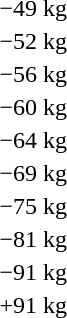<table>
<tr>
<td rowspan=2>−49 kg</td>
<td rowspan=2></td>
<td rowspan=2></td>
<td></td>
</tr>
<tr>
<td></td>
</tr>
<tr>
<td rowspan=2>−52 kg</td>
<td rowspan=2></td>
<td rowspan=2></td>
<td></td>
</tr>
<tr>
<td></td>
</tr>
<tr>
<td rowspan=2>−56 kg</td>
<td rowspan=2></td>
<td rowspan=2></td>
<td></td>
</tr>
<tr>
<td></td>
</tr>
<tr>
<td rowspan=2>−60 kg</td>
<td rowspan=2></td>
<td rowspan=2></td>
<td></td>
</tr>
<tr>
<td></td>
</tr>
<tr>
<td rowspan=2>−64 kg</td>
<td rowspan=2></td>
<td rowspan=2></td>
<td></td>
</tr>
<tr>
<td></td>
</tr>
<tr>
<td rowspan=2>−69 kg</td>
<td rowspan=2></td>
<td rowspan=2></td>
<td></td>
</tr>
<tr>
<td></td>
</tr>
<tr>
<td rowspan=2>−75 kg</td>
<td rowspan=2></td>
<td rowspan=2></td>
<td></td>
</tr>
<tr>
<td></td>
</tr>
<tr>
<td rowspan=2>−81 kg</td>
<td rowspan=2></td>
<td rowspan=2></td>
<td></td>
</tr>
<tr>
<td></td>
</tr>
<tr>
<td rowspan=2>−91 kg</td>
<td rowspan=2></td>
<td rowspan=2></td>
<td></td>
</tr>
<tr>
<td></td>
</tr>
<tr>
<td rowspan=2>+91 kg</td>
<td rowspan=2></td>
<td rowspan=2></td>
<td></td>
</tr>
<tr>
<td></td>
</tr>
</table>
